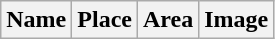<table class="wikitable">
<tr>
<th>Name</th>
<th>Place</th>
<th>Area</th>
<th>Image<br>






</th>
</tr>
</table>
